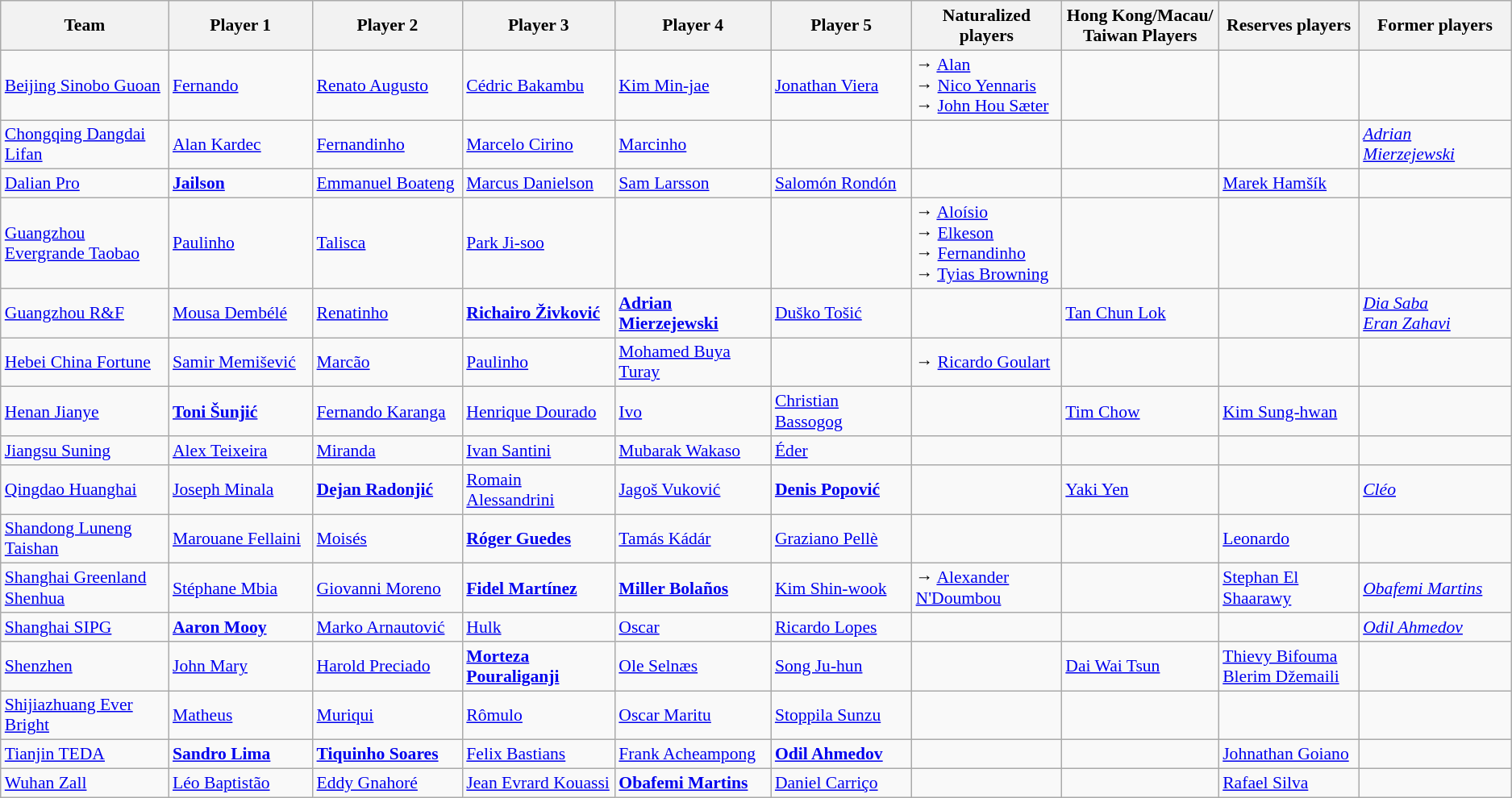<table class="wikitable" style="font-size:90%;">
<tr>
<th width="200">Team</th>
<th width="170">Player 1</th>
<th width="170">Player 2</th>
<th width="170">Player 3</th>
<th width="170">Player 4</th>
<th width="170">Player 5</th>
<th width="170">Naturalized players</th>
<th width="170">Hong Kong/Macau/<br>Taiwan Players</th>
<th width="170">Reserves players</th>
<th width="170">Former players</th>
</tr>
<tr>
<td><a href='#'>Beijing Sinobo Guoan</a></td>
<td> <a href='#'>Fernando</a></td>
<td> <a href='#'>Renato Augusto</a></td>
<td> <a href='#'>Cédric Bakambu</a></td>
<td> <a href='#'>Kim Min-jae</a></td>
<td> <a href='#'>Jonathan Viera</a></td>
<td>→ <a href='#'>Alan</a><br>→ <a href='#'>Nico Yennaris</a><br>→ <a href='#'>John Hou Sæter</a></td>
<td></td>
<td></td>
<td></td>
</tr>
<tr>
<td><a href='#'>Chongqing Dangdai Lifan</a></td>
<td> <a href='#'>Alan Kardec</a></td>
<td> <a href='#'>Fernandinho</a></td>
<td> <a href='#'>Marcelo Cirino</a></td>
<td> <a href='#'>Marcinho</a></td>
<td></td>
<td></td>
<td></td>
<td></td>
<td> <em><a href='#'>Adrian Mierzejewski</a></em></td>
</tr>
<tr>
<td><a href='#'>Dalian Pro</a></td>
<td> <strong><a href='#'>Jailson</a></strong></td>
<td> <a href='#'>Emmanuel Boateng</a></td>
<td> <a href='#'>Marcus Danielson</a></td>
<td> <a href='#'>Sam Larsson</a></td>
<td> <a href='#'>Salomón Rondón</a></td>
<td></td>
<td></td>
<td> <a href='#'>Marek Hamšík</a></td>
<td></td>
</tr>
<tr>
<td><a href='#'>Guangzhou Evergrande Taobao</a></td>
<td> <a href='#'>Paulinho</a></td>
<td> <a href='#'>Talisca</a></td>
<td> <a href='#'>Park Ji-soo</a></td>
<td></td>
<td></td>
<td>→ <a href='#'>Aloísio</a><br>→ <a href='#'>Elkeson</a><br>→ <a href='#'>Fernandinho</a><br>→ <a href='#'>Tyias Browning</a></td>
<td></td>
<td></td>
<td></td>
</tr>
<tr>
<td><a href='#'>Guangzhou R&F</a></td>
<td> <a href='#'>Mousa Dembélé</a></td>
<td> <a href='#'>Renatinho</a></td>
<td> <strong><a href='#'>Richairo Živković</a></strong></td>
<td> <strong><a href='#'>Adrian Mierzejewski</a></strong></td>
<td> <a href='#'>Duško Tošić</a></td>
<td></td>
<td> <a href='#'>Tan Chun Lok</a></td>
<td></td>
<td> <em><a href='#'>Dia Saba</a></em><br> <em><a href='#'>Eran Zahavi</a></em></td>
</tr>
<tr>
<td><a href='#'>Hebei China Fortune</a></td>
<td> <a href='#'>Samir Memišević</a></td>
<td> <a href='#'>Marcão</a></td>
<td> <a href='#'>Paulinho</a></td>
<td> <a href='#'>Mohamed Buya Turay</a></td>
<td></td>
<td>→ <a href='#'>Ricardo Goulart</a></td>
<td></td>
<td></td>
<td></td>
</tr>
<tr>
<td><a href='#'>Henan Jianye</a></td>
<td><strong> <a href='#'>Toni Šunjić</a></strong></td>
<td> <a href='#'>Fernando Karanga</a></td>
<td> <a href='#'>Henrique Dourado</a></td>
<td> <a href='#'>Ivo</a></td>
<td> <a href='#'>Christian Bassogog</a></td>
<td></td>
<td> <a href='#'>Tim Chow</a></td>
<td> <a href='#'>Kim Sung-hwan</a></td>
<td></td>
</tr>
<tr>
<td><a href='#'>Jiangsu Suning</a></td>
<td> <a href='#'>Alex Teixeira</a></td>
<td> <a href='#'>Miranda</a></td>
<td> <a href='#'>Ivan Santini</a></td>
<td> <a href='#'>Mubarak Wakaso</a></td>
<td> <a href='#'>Éder</a></td>
<td></td>
<td></td>
<td></td>
<td></td>
</tr>
<tr>
<td><a href='#'>Qingdao Huanghai</a></td>
<td> <a href='#'>Joseph Minala</a></td>
<td> <strong><a href='#'>Dejan Radonjić</a></strong></td>
<td> <a href='#'>Romain Alessandrini</a></td>
<td> <a href='#'>Jagoš Vuković</a></td>
<td> <strong><a href='#'>Denis Popović</a></strong></td>
<td></td>
<td> <a href='#'>Yaki Yen</a></td>
<td></td>
<td> <em><a href='#'>Cléo</a></em></td>
</tr>
<tr>
<td><a href='#'>Shandong Luneng Taishan</a></td>
<td> <a href='#'>Marouane Fellaini</a></td>
<td> <a href='#'>Moisés</a></td>
<td><strong> <a href='#'>Róger Guedes</a></strong></td>
<td> <a href='#'>Tamás Kádár</a></td>
<td> <a href='#'>Graziano Pellè</a></td>
<td></td>
<td></td>
<td> <a href='#'>Leonardo</a></td>
<td></td>
</tr>
<tr>
<td><a href='#'>Shanghai Greenland Shenhua</a></td>
<td> <a href='#'>Stéphane Mbia</a></td>
<td> <a href='#'>Giovanni Moreno</a></td>
<td> <strong><a href='#'>Fidel Martínez</a></strong></td>
<td> <strong><a href='#'>Miller Bolaños</a></strong></td>
<td> <a href='#'>Kim Shin-wook</a></td>
<td>→ <a href='#'>Alexander N'Doumbou</a></td>
<td></td>
<td> <a href='#'>Stephan El Shaarawy</a></td>
<td> <em><a href='#'>Obafemi Martins</a></em></td>
</tr>
<tr>
<td><a href='#'>Shanghai SIPG</a></td>
<td> <strong><a href='#'>Aaron Mooy</a></strong></td>
<td> <a href='#'>Marko Arnautović</a></td>
<td> <a href='#'>Hulk</a></td>
<td> <a href='#'>Oscar</a></td>
<td> <a href='#'>Ricardo Lopes</a></td>
<td></td>
<td></td>
<td></td>
<td> <em><a href='#'>Odil Ahmedov</a></em></td>
</tr>
<tr>
<td><a href='#'>Shenzhen</a></td>
<td> <a href='#'>John Mary</a></td>
<td> <a href='#'>Harold Preciado</a></td>
<td> <strong><a href='#'>Morteza Pouraliganji</a></strong></td>
<td> <a href='#'>Ole Selnæs</a></td>
<td> <a href='#'>Song Ju-hun</a></td>
<td></td>
<td> <a href='#'>Dai Wai Tsun</a></td>
<td> <a href='#'>Thievy Bifouma</a><br> <a href='#'>Blerim Džemaili</a></td>
<td></td>
</tr>
<tr>
<td><a href='#'>Shijiazhuang Ever Bright</a></td>
<td> <a href='#'>Matheus</a></td>
<td> <a href='#'>Muriqui</a></td>
<td> <a href='#'>Rômulo</a></td>
<td> <a href='#'>Oscar Maritu</a></td>
<td> <a href='#'>Stoppila Sunzu</a></td>
<td></td>
<td></td>
<td></td>
<td></td>
</tr>
<tr>
<td><a href='#'>Tianjin TEDA</a></td>
<td> <strong><a href='#'>Sandro Lima</a></strong></td>
<td> <strong><a href='#'>Tiquinho Soares</a></strong></td>
<td> <a href='#'>Felix Bastians</a></td>
<td> <a href='#'>Frank Acheampong</a></td>
<td> <strong><a href='#'>Odil Ahmedov</a></strong></td>
<td></td>
<td></td>
<td> <a href='#'>Johnathan Goiano</a></td>
<td></td>
</tr>
<tr>
<td><a href='#'>Wuhan Zall</a></td>
<td> <a href='#'>Léo Baptistão</a></td>
<td> <a href='#'>Eddy Gnahoré</a></td>
<td> <a href='#'>Jean Evrard Kouassi</a></td>
<td> <strong><a href='#'>Obafemi Martins</a></strong></td>
<td> <a href='#'>Daniel Carriço</a></td>
<td></td>
<td></td>
<td> <a href='#'>Rafael Silva</a></td>
<td></td>
</tr>
</table>
